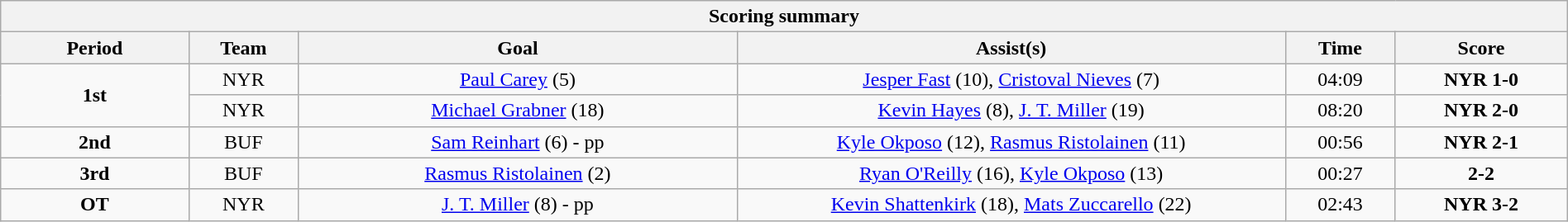<table style="width:100%;" class="wikitable">
<tr>
<th colspan=6>Scoring summary</th>
</tr>
<tr>
<th style="width:12%;">Period</th>
<th style="width:7%;">Team</th>
<th style="width:28%;">Goal</th>
<th style="width:35%;">Assist(s)</th>
<th style="width:7%;">Time</th>
<th style="width:11%;">Score</th>
</tr>
<tr>
<td align=center rowspan="2"><strong>1st</strong></td>
<td align=center>NYR</td>
<td align=center><a href='#'>Paul Carey</a> (5)</td>
<td align=center><a href='#'>Jesper Fast</a> (10), <a href='#'>Cristoval Nieves</a> (7)</td>
<td align=center>04:09</td>
<td align=center><strong>NYR 1-0</strong></td>
</tr>
<tr>
<td align=center>NYR</td>
<td align=center><a href='#'>Michael Grabner</a> (18)</td>
<td align=center><a href='#'>Kevin Hayes</a> (8), <a href='#'>J. T. Miller</a> (19)</td>
<td align=center>08:20</td>
<td align=center><strong>NYR 2-0</strong></td>
</tr>
<tr>
<td align=center><strong>2nd</strong></td>
<td align=center>BUF</td>
<td align=center><a href='#'>Sam Reinhart</a> (6) - pp</td>
<td align=center><a href='#'>Kyle Okposo</a> (12), <a href='#'>Rasmus Ristolainen</a> (11)</td>
<td align=center>00:56</td>
<td align=center><strong>NYR 2-1</strong></td>
</tr>
<tr>
<td align=center><strong>3rd</strong></td>
<td align=center>BUF</td>
<td align=center><a href='#'>Rasmus Ristolainen</a> (2)</td>
<td align=center><a href='#'>Ryan O'Reilly</a> (16), <a href='#'>Kyle Okposo</a> (13)</td>
<td align=center>00:27</td>
<td align=center><strong>2-2</strong></td>
</tr>
<tr>
<td align=center><strong>OT</strong></td>
<td align=center>NYR</td>
<td align=center><a href='#'>J. T. Miller</a> (8) - pp</td>
<td align=center><a href='#'>Kevin Shattenkirk</a> (18), <a href='#'>Mats Zuccarello</a> (22)</td>
<td align=center>02:43</td>
<td align=center><strong>NYR 3-2</strong></td>
</tr>
</table>
